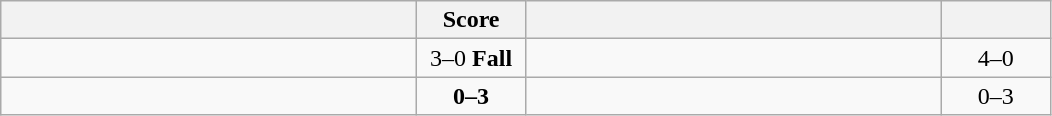<table class="wikitable" style="text-align: center; ">
<tr>
<th align="right" width="270"></th>
<th width="65">Score</th>
<th align="left" width="270"></th>
<th width="65"></th>
</tr>
<tr>
<td align="left"><strong></strong></td>
<td>3–0 <strong>Fall</strong></td>
<td align="left"></td>
<td>4–0 <strong></strong></td>
</tr>
<tr>
<td align="left"></td>
<td><strong>0–3</strong></td>
<td align="left"><strong></strong></td>
<td>0–3 <strong></strong></td>
</tr>
</table>
